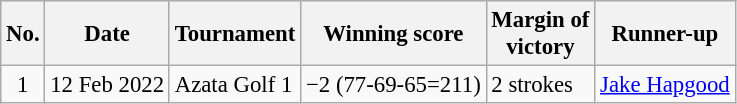<table class="wikitable" style="font-size:95%;">
<tr>
<th>No.</th>
<th>Date</th>
<th>Tournament</th>
<th>Winning score</th>
<th>Margin of<br>victory</th>
<th>Runner-up</th>
</tr>
<tr>
<td align=center>1</td>
<td align=right>12 Feb 2022</td>
<td>Azata Golf 1</td>
<td>−2 (77-69-65=211)</td>
<td>2 strokes</td>
<td> <a href='#'>Jake Hapgood</a></td>
</tr>
</table>
